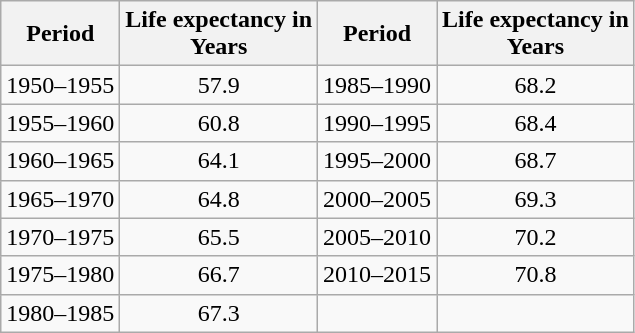<table class="wikitable" style="text-align: center;">
<tr>
<th>Period</th>
<th>Life expectancy in<br>Years</th>
<th>Period</th>
<th>Life expectancy in<br>Years</th>
</tr>
<tr>
<td>1950–1955</td>
<td>57.9</td>
<td>1985–1990</td>
<td>68.2</td>
</tr>
<tr>
<td>1955–1960</td>
<td>60.8</td>
<td>1990–1995</td>
<td>68.4</td>
</tr>
<tr>
<td>1960–1965</td>
<td>64.1</td>
<td>1995–2000</td>
<td>68.7</td>
</tr>
<tr>
<td>1965–1970</td>
<td>64.8</td>
<td>2000–2005</td>
<td>69.3</td>
</tr>
<tr>
<td>1970–1975</td>
<td>65.5</td>
<td>2005–2010</td>
<td>70.2</td>
</tr>
<tr>
<td>1975–1980</td>
<td>66.7</td>
<td>2010–2015</td>
<td>70.8</td>
</tr>
<tr>
<td>1980–1985</td>
<td>67.3</td>
<td></td>
<td></td>
</tr>
</table>
